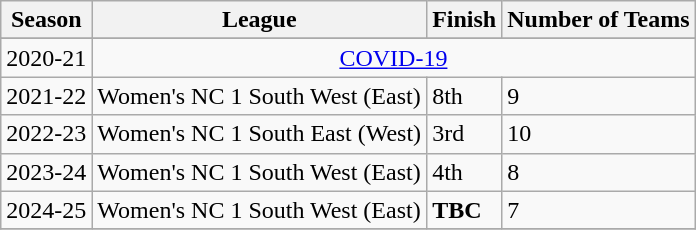<table class="wikitable sortable">
<tr>
<th>Season</th>
<th>League</th>
<th>Finish</th>
<th>Number of Teams</th>
</tr>
<tr>
</tr>
<tr>
<td>2020-21</td>
<td align=center colspan="7"><a href='#'>COVID-19</a></td>
</tr>
<tr>
<td>2021-22</td>
<td>Women's NC 1 South West (East)</td>
<td>8th</td>
<td>9</td>
</tr>
<tr>
<td>2022-23</td>
<td>Women's NC 1 South East (West)</td>
<td>3rd</td>
<td>10</td>
</tr>
<tr>
<td>2023-24</td>
<td>Women's NC 1 South West (East)</td>
<td>4th</td>
<td>8</td>
</tr>
<tr>
<td>2024-25</td>
<td>Women's NC 1 South West (East)</td>
<td><strong>TBC</strong></td>
<td>7</td>
</tr>
<tr>
</tr>
</table>
